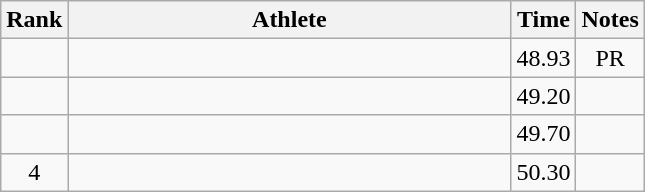<table class="wikitable" style="text-align:center">
<tr>
<th>Rank</th>
<th Style="width:18em">Athlete</th>
<th>Time</th>
<th>Notes</th>
</tr>
<tr>
<td></td>
<td style="text-align:left"></td>
<td>48.93</td>
<td>PR</td>
</tr>
<tr>
<td></td>
<td style="text-align:left"></td>
<td>49.20</td>
<td></td>
</tr>
<tr>
<td></td>
<td style="text-align:left"></td>
<td>49.70</td>
<td></td>
</tr>
<tr>
<td>4</td>
<td style="text-align:left"></td>
<td>50.30</td>
<td></td>
</tr>
</table>
